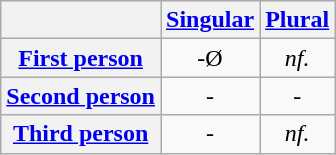<table class="wikitable">
<tr align=center>
<th rowspan="1"></th>
<th><a href='#'>Singular</a></th>
<th><a href='#'>Plural</a></th>
</tr>
<tr align=center>
<th><a href='#'>First person</a></th>
<td>-Ø</td>
<td><em>nf.</em></td>
</tr>
<tr align=center>
<th><a href='#'>Second person</a></th>
<td>-</td>
<td>-</td>
</tr>
<tr align=center>
<th><a href='#'>Third person</a></th>
<td>-</td>
<td><em>nf.</em></td>
</tr>
</table>
